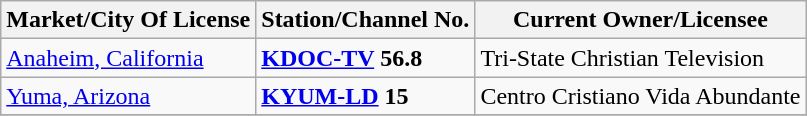<table class="wikitable">
<tr>
<th>Market/City Of License</th>
<th>Station/Channel No.</th>
<th>Current Owner/Licensee</th>
</tr>
<tr style="vertical-align: top; text-align: left;">
<td><a href='#'>Anaheim, California</a></td>
<td><strong><a href='#'>KDOC-TV</a> 56.8</strong></td>
<td>Tri-State Christian Television</td>
</tr>
<tr style="vertical-align: top; text-align: left;">
<td><a href='#'>Yuma, Arizona</a></td>
<td><strong><a href='#'>KYUM-LD</a> 15</strong></td>
<td>Centro Cristiano Vida Abundante</td>
</tr>
<tr style="vertical-align: top; text-align: left;">
</tr>
</table>
